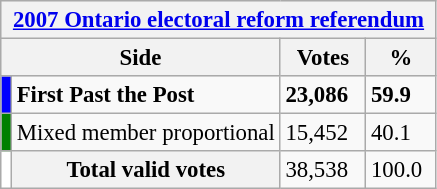<table class="wikitable" style="font-size: 95%; clear:both">
<tr style="background-color:#E9E9E9">
<th colspan=4><a href='#'>2007 Ontario electoral reform referendum</a></th>
</tr>
<tr style="background-color:#E9E9E9">
<th colspan=2 style="width: 130px">Side</th>
<th style="width: 50px">Votes</th>
<th style="width: 40px">%</th>
</tr>
<tr>
<td bgcolor="blue"></td>
<td><strong>First Past the Post</strong></td>
<td><strong>23,086</strong></td>
<td><strong>59.9</strong></td>
</tr>
<tr>
<td bgcolor="green"></td>
<td>Mixed member proportional</td>
<td>15,452</td>
<td>40.1</td>
</tr>
<tr>
<td bgcolor="white"></td>
<th>Total valid votes</th>
<td>38,538</td>
<td>100.0</td>
</tr>
</table>
